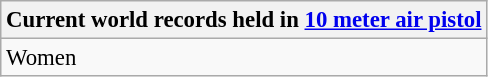<table class="wikitable" style="font-size: 95%">
<tr>
<th colspan=9>Current world records held in <a href='#'>10 meter air pistol</a></th>
</tr>
<tr>
<td>Women<br></td>
</tr>
</table>
